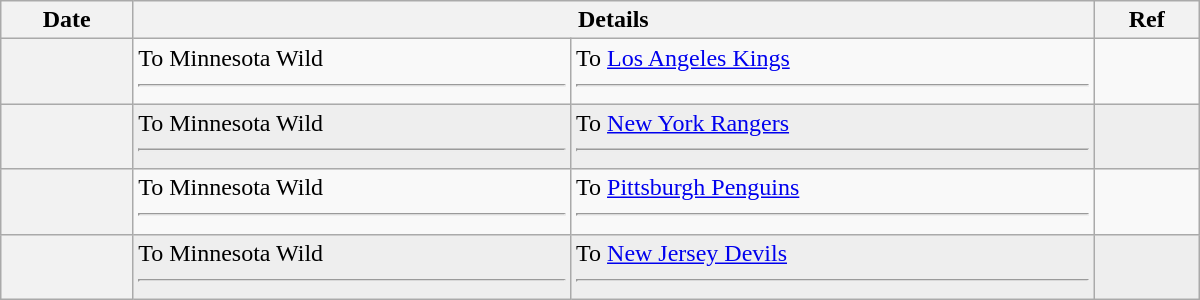<table class="wikitable plainrowheaders" style="width: 50em;">
<tr>
<th scope="col">Date</th>
<th scope="col" colspan="2">Details</th>
<th scope="col">Ref</th>
</tr>
<tr>
<th scope="row"></th>
<td valign="top">To Minnesota Wild <hr></td>
<td valign="top">To <a href='#'>Los Angeles Kings</a> <hr> </td>
<td></td>
</tr>
<tr bgcolor="#eeeeee">
<th scope="row"></th>
<td valign="top">To Minnesota Wild <hr> </td>
<td valign="top">To <a href='#'>New York Rangers</a> <hr> </td>
<td></td>
</tr>
<tr>
<th scope="row"></th>
<td valign="top">To Minnesota Wild <hr> </td>
<td valign="top">To <a href='#'>Pittsburgh Penguins</a> <hr> </td>
<td></td>
</tr>
<tr bgcolor="#eeeeee">
<th scope="row"></th>
<td valign="top">To Minnesota Wild <hr></td>
<td valign="top">To <a href='#'>New Jersey Devils</a> <hr></td>
<td></td>
</tr>
</table>
